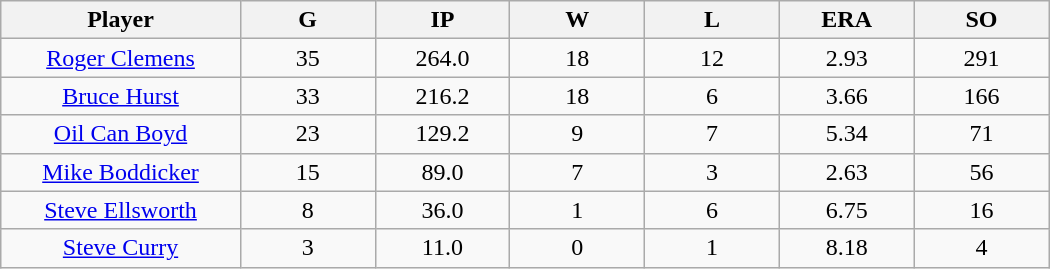<table class="wikitable sortable">
<tr>
<th bgcolor="#DDDDFF" width="16%">Player</th>
<th bgcolor="#DDDDFF" width="9%">G</th>
<th bgcolor="#DDDDFF" width="9%">IP</th>
<th bgcolor="#DDDDFF" width="9%">W</th>
<th bgcolor="#DDDDFF" width="9%">L</th>
<th bgcolor="#DDDDFF" width="9%">ERA</th>
<th bgcolor="#DDDDFF" width="9%">SO</th>
</tr>
<tr align="center">
<td><a href='#'>Roger Clemens</a></td>
<td>35</td>
<td>264.0</td>
<td>18</td>
<td>12</td>
<td>2.93</td>
<td>291</td>
</tr>
<tr align="center">
<td><a href='#'>Bruce Hurst</a></td>
<td>33</td>
<td>216.2</td>
<td>18</td>
<td>6</td>
<td>3.66</td>
<td>166</td>
</tr>
<tr align="center">
<td><a href='#'>Oil Can Boyd</a></td>
<td>23</td>
<td>129.2</td>
<td>9</td>
<td>7</td>
<td>5.34</td>
<td>71</td>
</tr>
<tr align="center">
<td><a href='#'>Mike Boddicker</a></td>
<td>15</td>
<td>89.0</td>
<td>7</td>
<td>3</td>
<td>2.63</td>
<td>56</td>
</tr>
<tr align="center">
<td><a href='#'>Steve Ellsworth</a></td>
<td>8</td>
<td>36.0</td>
<td>1</td>
<td>6</td>
<td>6.75</td>
<td>16</td>
</tr>
<tr align="center">
<td><a href='#'>Steve Curry</a></td>
<td>3</td>
<td>11.0</td>
<td>0</td>
<td>1</td>
<td>8.18</td>
<td>4</td>
</tr>
</table>
